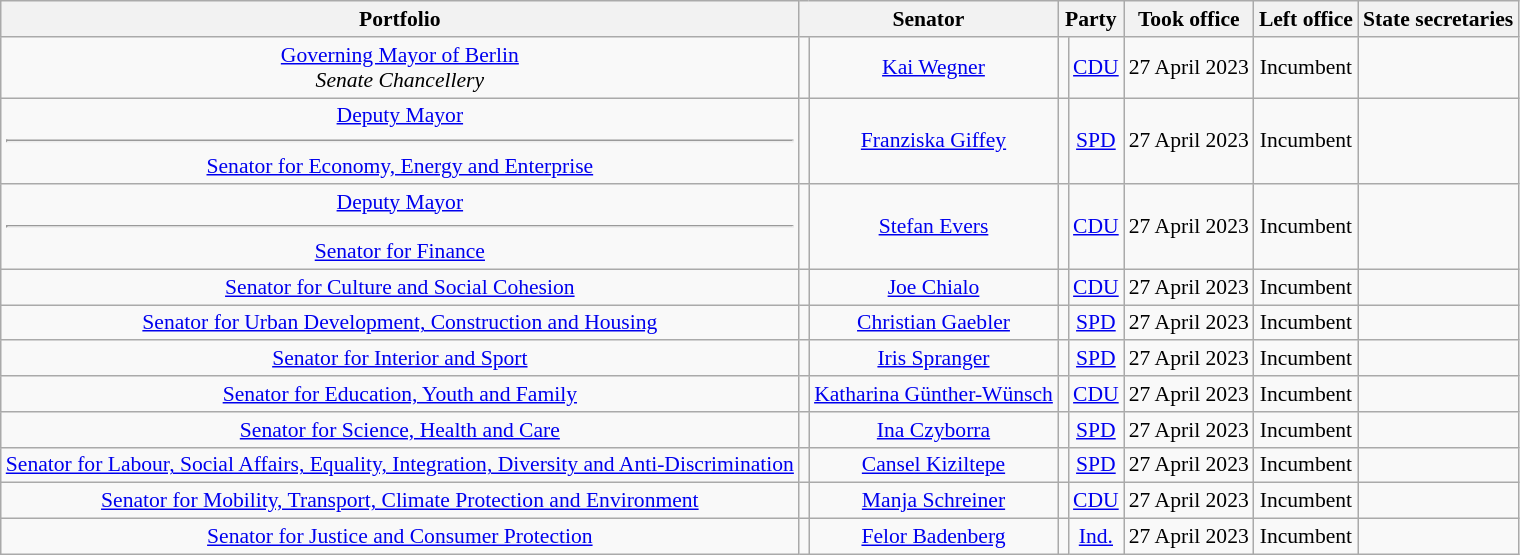<table class=wikitable style="text-align:center; font-size:90%">
<tr>
<th>Portfolio</th>
<th colspan=2>Senator</th>
<th colspan=2>Party</th>
<th>Took office</th>
<th>Left office</th>
<th>State secretaries</th>
</tr>
<tr>
<td><a href='#'>Governing Mayor of Berlin</a><br><em>Senate Chancellery</em></td>
<td></td>
<td><a href='#'>Kai Wegner</a><br></td>
<td bgcolor=></td>
<td><a href='#'>CDU</a></td>
<td>27 April 2023</td>
<td>Incumbent</td>
<td></td>
</tr>
<tr>
<td><a href='#'>Deputy Mayor</a><hr><a href='#'>Senator for Economy, Energy and Enterprise</a></td>
<td></td>
<td><a href='#'>Franziska Giffey</a><br></td>
<td bgcolor=></td>
<td><a href='#'>SPD</a></td>
<td>27 April 2023</td>
<td>Incumbent</td>
<td></td>
</tr>
<tr>
<td><a href='#'>Deputy Mayor</a><hr><a href='#'>Senator for Finance</a></td>
<td></td>
<td><a href='#'>Stefan Evers</a><br></td>
<td bgcolor=></td>
<td><a href='#'>CDU</a></td>
<td>27 April 2023</td>
<td>Incumbent</td>
<td></td>
</tr>
<tr>
<td><a href='#'>Senator for Culture and Social Cohesion</a></td>
<td></td>
<td><a href='#'>Joe Chialo</a><br></td>
<td bgcolor=></td>
<td><a href='#'>CDU</a></td>
<td>27 April 2023</td>
<td>Incumbent</td>
<td></td>
</tr>
<tr>
<td><a href='#'>Senator for Urban Development, Construction and Housing</a></td>
<td></td>
<td><a href='#'>Christian Gaebler</a><br></td>
<td bgcolor=></td>
<td><a href='#'>SPD</a></td>
<td>27 April 2023</td>
<td>Incumbent</td>
<td></td>
</tr>
<tr>
<td><a href='#'>Senator for Interior and Sport</a></td>
<td></td>
<td><a href='#'>Iris Spranger</a><br></td>
<td bgcolor=></td>
<td><a href='#'>SPD</a></td>
<td>27 April 2023</td>
<td>Incumbent</td>
<td></td>
</tr>
<tr>
<td><a href='#'>Senator for Education, Youth and Family</a></td>
<td></td>
<td><a href='#'>Katharina Günther-Wünsch</a><br></td>
<td bgcolor=></td>
<td><a href='#'>CDU</a></td>
<td>27 April 2023</td>
<td>Incumbent</td>
<td></td>
</tr>
<tr>
<td><a href='#'>Senator for Science, Health and Care</a></td>
<td></td>
<td><a href='#'>Ina Czyborra</a><br></td>
<td bgcolor=></td>
<td><a href='#'>SPD</a></td>
<td>27 April 2023</td>
<td>Incumbent</td>
<td></td>
</tr>
<tr>
<td><a href='#'>Senator for Labour, Social Affairs, Equality, Integration, Diversity and Anti-Discrimination</a></td>
<td></td>
<td><a href='#'>Cansel Kiziltepe</a><br></td>
<td bgcolor=></td>
<td><a href='#'>SPD</a></td>
<td>27 April 2023</td>
<td>Incumbent</td>
<td></td>
</tr>
<tr>
<td><a href='#'>Senator for Mobility, Transport, Climate Protection and Environment</a></td>
<td></td>
<td><a href='#'>Manja Schreiner</a><br></td>
<td bgcolor=></td>
<td><a href='#'>CDU</a></td>
<td>27 April 2023</td>
<td>Incumbent</td>
<td></td>
</tr>
<tr>
<td><a href='#'>Senator for Justice and Consumer Protection</a></td>
<td></td>
<td><a href='#'>Felor Badenberg</a><br></td>
<td bgcolor=></td>
<td><a href='#'>Ind.</a><br></td>
<td>27 April 2023</td>
<td>Incumbent</td>
<td></td>
</tr>
</table>
